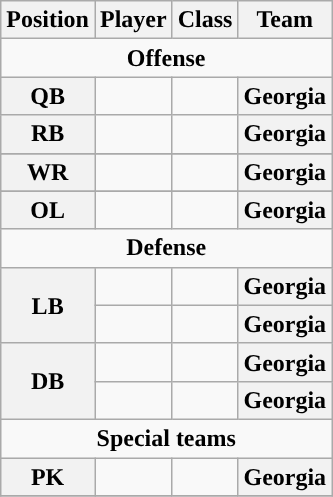<table class="wikitable">
<tr>
<th>Position</th>
<th>Player</th>
<th>Class</th>
<th>Team</th>
</tr>
<tr>
<td colspan="4" style="text-align:center; "><strong>Offense</strong></td>
</tr>
<tr style="text-align:center;">
<th rowspan="1">QB</th>
<td></td>
<td></td>
<th style=>Georgia</th>
</tr>
<tr style="text-align:center;">
<th rowspan="1">RB</th>
<td></td>
<td></td>
<th style=>Georgia</th>
</tr>
<tr>
</tr>
<tr style="text-align:center;">
<th rowspan="1">WR</th>
<td></td>
<td></td>
<th style=>Georgia</th>
</tr>
<tr>
</tr>
<tr style="text-align:center;">
<th rowspan="1">OL</th>
<td></td>
<td></td>
<th style=>Georgia</th>
</tr>
<tr>
<td colspan="4" style="text-align:center; "><strong>Defense</strong></td>
</tr>
<tr style="text-align:center;">
<th rowspan="2">LB</th>
<td></td>
<td></td>
<th style=>Georgia</th>
</tr>
<tr style="text-align:center;">
<td></td>
<td></td>
<th style=>Georgia</th>
</tr>
<tr style="text-align:center;">
<th rowspan="2">DB</th>
<td></td>
<td></td>
<th style=>Georgia</th>
</tr>
<tr style="text-align:center;">
<td></td>
<td></td>
<th style=>Georgia</th>
</tr>
<tr>
<td colspan="4" style="text-align:center; "><strong>Special teams</strong></td>
</tr>
<tr style="text-align:center;">
<th rowspan="1">PK</th>
<td></td>
<td></td>
<th style=>Georgia</th>
</tr>
<tr>
</tr>
</table>
